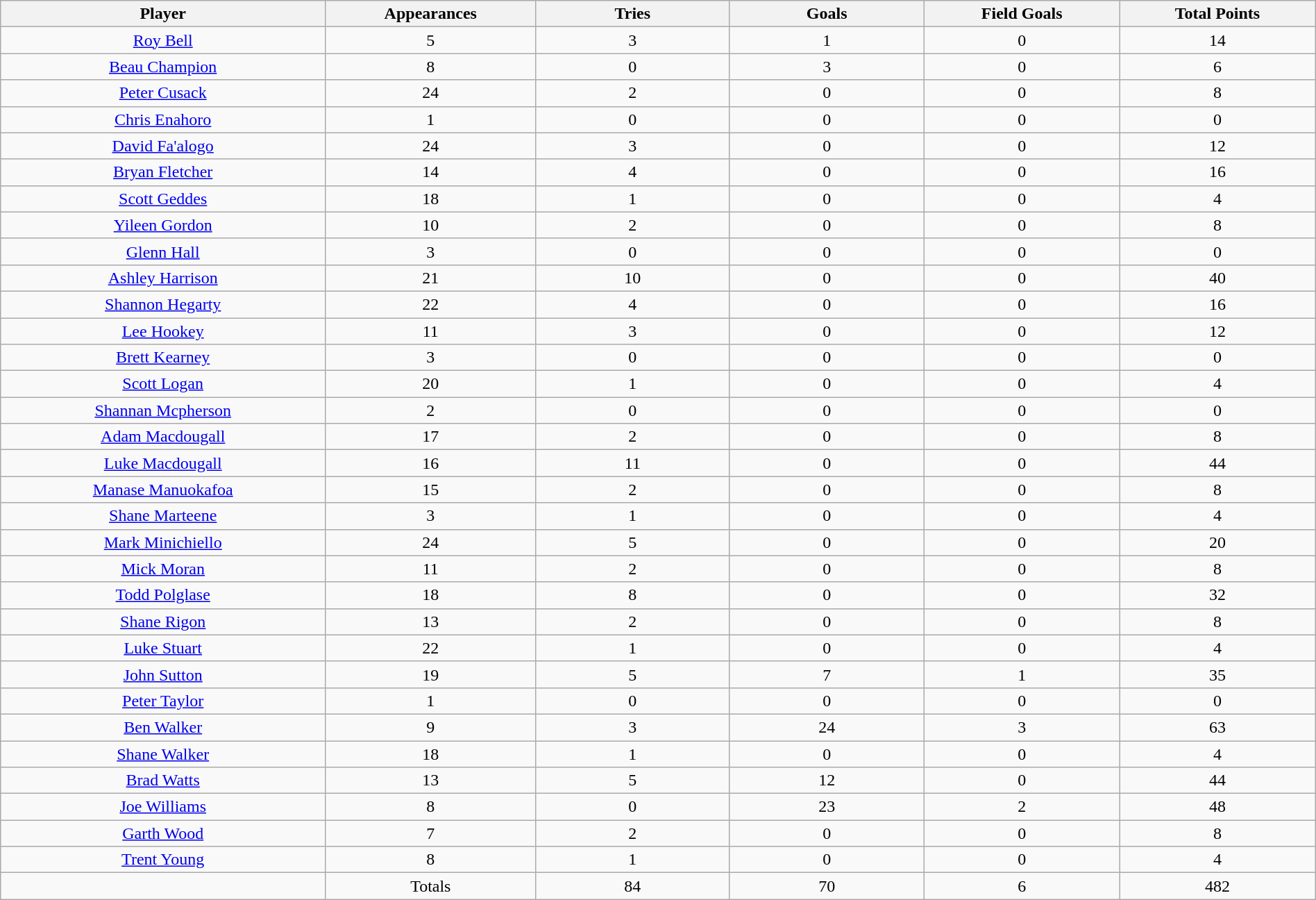<table class="wikitable sortable" width="100%" style="text-align: center;">
<tr>
<th style="width:25em">Player</th>
<th style="width:15em" data-sort-type="number">Appearances</th>
<th style="width:15em" data-sort-type="number">Tries</th>
<th style="width:15em" data-sort-type="number">Goals</th>
<th style="width:15em" data-sort-type="number">Field Goals</th>
<th style="width:15em" data-sort-type="number">Total Points</th>
</tr>
<tr class="sortbottom">
<td><a href='#'>Roy Bell</a></td>
<td>5</td>
<td>3</td>
<td>1</td>
<td>0</td>
<td>14</td>
</tr>
<tr>
<td><a href='#'>Beau Champion</a></td>
<td>8</td>
<td>0</td>
<td>3</td>
<td>0</td>
<td>6</td>
</tr>
<tr>
<td><a href='#'>Peter Cusack</a></td>
<td>24</td>
<td>2</td>
<td>0</td>
<td>0</td>
<td>8</td>
</tr>
<tr>
<td><a href='#'>Chris Enahoro</a></td>
<td>1</td>
<td>0</td>
<td>0</td>
<td>0</td>
<td>0</td>
</tr>
<tr>
<td><a href='#'>David Fa'alogo</a></td>
<td>24</td>
<td>3</td>
<td>0</td>
<td>0</td>
<td>12</td>
</tr>
<tr>
<td><a href='#'>Bryan Fletcher</a></td>
<td>14</td>
<td>4</td>
<td>0</td>
<td>0</td>
<td>16</td>
</tr>
<tr>
<td><a href='#'>Scott Geddes</a></td>
<td>18</td>
<td>1</td>
<td>0</td>
<td>0</td>
<td>4</td>
</tr>
<tr>
<td><a href='#'>Yileen Gordon</a></td>
<td>10</td>
<td>2</td>
<td>0</td>
<td>0</td>
<td>8</td>
</tr>
<tr>
<td><a href='#'>Glenn Hall</a></td>
<td>3</td>
<td>0</td>
<td>0</td>
<td>0</td>
<td>0</td>
</tr>
<tr>
<td><a href='#'>Ashley Harrison</a></td>
<td>21</td>
<td>10</td>
<td>0</td>
<td>0</td>
<td>40</td>
</tr>
<tr>
<td><a href='#'>Shannon Hegarty</a></td>
<td>22</td>
<td>4</td>
<td>0</td>
<td>0</td>
<td>16</td>
</tr>
<tr>
<td><a href='#'>Lee Hookey</a></td>
<td>11</td>
<td>3</td>
<td>0</td>
<td>0</td>
<td>12</td>
</tr>
<tr>
<td><a href='#'>Brett Kearney</a></td>
<td>3</td>
<td>0</td>
<td>0</td>
<td>0</td>
<td>0</td>
</tr>
<tr>
<td><a href='#'>Scott Logan</a></td>
<td>20</td>
<td>1</td>
<td>0</td>
<td>0</td>
<td>4</td>
</tr>
<tr>
<td><a href='#'>Shannan Mcpherson</a></td>
<td>2</td>
<td>0</td>
<td>0</td>
<td>0</td>
<td>0</td>
</tr>
<tr>
<td><a href='#'>Adam Macdougall</a></td>
<td>17</td>
<td>2</td>
<td>0</td>
<td>0</td>
<td>8</td>
</tr>
<tr>
<td><a href='#'>Luke Macdougall</a></td>
<td>16</td>
<td>11</td>
<td>0</td>
<td>0</td>
<td>44</td>
</tr>
<tr>
<td><a href='#'>Manase Manuokafoa</a></td>
<td>15</td>
<td>2</td>
<td>0</td>
<td>0</td>
<td>8</td>
</tr>
<tr>
<td><a href='#'>Shane Marteene</a></td>
<td>3</td>
<td>1</td>
<td>0</td>
<td>0</td>
<td>4</td>
</tr>
<tr>
<td><a href='#'>Mark Minichiello</a></td>
<td>24</td>
<td>5</td>
<td>0</td>
<td>0</td>
<td>20</td>
</tr>
<tr>
<td><a href='#'>Mick Moran</a></td>
<td>11</td>
<td>2</td>
<td>0</td>
<td>0</td>
<td>8</td>
</tr>
<tr>
<td><a href='#'>Todd Polglase</a></td>
<td>18</td>
<td>8</td>
<td>0</td>
<td>0</td>
<td>32</td>
</tr>
<tr>
<td><a href='#'>Shane Rigon</a></td>
<td>13</td>
<td>2</td>
<td>0</td>
<td>0</td>
<td>8</td>
</tr>
<tr>
<td><a href='#'>Luke Stuart</a></td>
<td>22</td>
<td>1</td>
<td>0</td>
<td>0</td>
<td>4</td>
</tr>
<tr>
<td><a href='#'>John Sutton</a></td>
<td>19</td>
<td>5</td>
<td>7</td>
<td>1</td>
<td>35</td>
</tr>
<tr>
<td><a href='#'>Peter Taylor</a></td>
<td>1</td>
<td>0</td>
<td>0</td>
<td>0</td>
<td>0</td>
</tr>
<tr>
<td><a href='#'>Ben Walker</a></td>
<td>9</td>
<td>3</td>
<td>24</td>
<td>3</td>
<td>63</td>
</tr>
<tr>
<td><a href='#'>Shane Walker</a></td>
<td>18</td>
<td>1</td>
<td>0</td>
<td>0</td>
<td>4</td>
</tr>
<tr>
<td><a href='#'>Brad Watts</a></td>
<td>13</td>
<td>5</td>
<td>12</td>
<td>0</td>
<td>44</td>
</tr>
<tr>
<td><a href='#'>Joe Williams</a></td>
<td>8</td>
<td>0</td>
<td>23</td>
<td>2</td>
<td>48</td>
</tr>
<tr>
<td><a href='#'>Garth Wood</a></td>
<td>7</td>
<td>2</td>
<td>0</td>
<td>0</td>
<td>8</td>
</tr>
<tr>
<td><a href='#'>Trent Young</a></td>
<td>8</td>
<td>1</td>
<td>0</td>
<td>0</td>
<td>4</td>
</tr>
<tr>
<td></td>
<td>Totals</td>
<td>84</td>
<td>70</td>
<td>6</td>
<td>482</td>
</tr>
</table>
